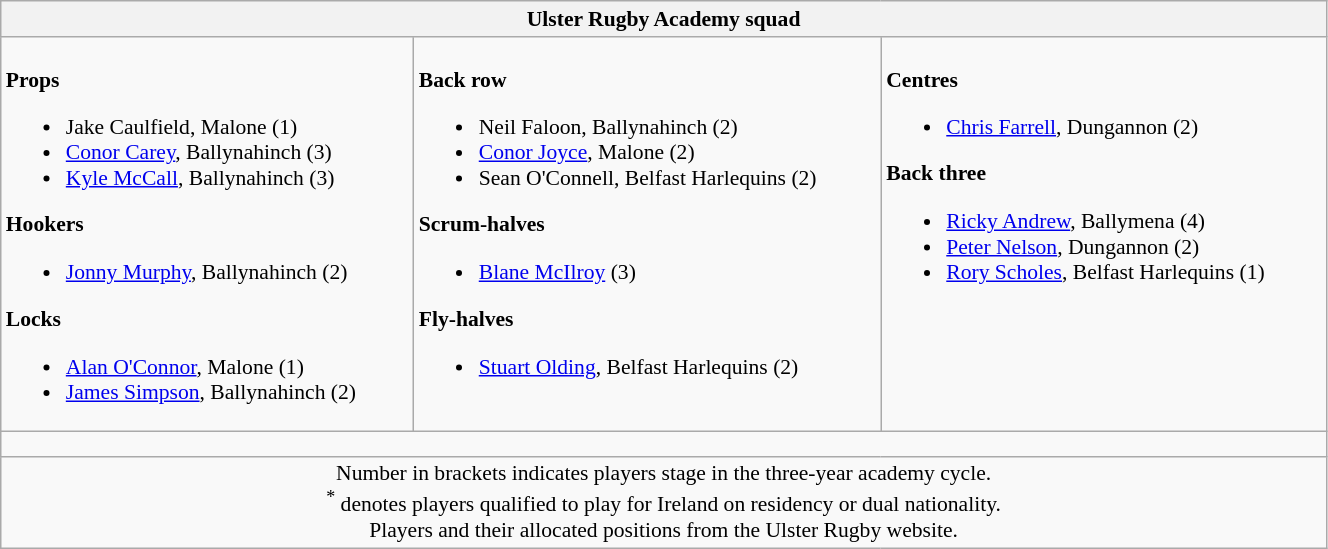<table class="wikitable" style="text-align:left; font-size:90%; width:70%">
<tr>
<th colspan="100%">Ulster Rugby Academy squad</th>
</tr>
<tr valign="top">
<td><br><strong>Props</strong><ul><li> Jake Caulfield, Malone (1)</li><li> <a href='#'>Conor Carey</a>, Ballynahinch (3)</li><li> <a href='#'>Kyle McCall</a>, Ballynahinch (3)</li></ul><strong>Hookers</strong><ul><li> <a href='#'>Jonny Murphy</a>, Ballynahinch (2)</li></ul><strong>Locks</strong><ul><li> <a href='#'>Alan O'Connor</a>, Malone (1)</li><li> <a href='#'>James Simpson</a>, Ballynahinch (2)</li></ul></td>
<td><br><strong>Back row</strong><ul><li> Neil Faloon, Ballynahinch (2)</li><li> <a href='#'>Conor Joyce</a>, Malone (2)</li><li> Sean O'Connell, Belfast Harlequins (2)</li></ul><strong>Scrum-halves</strong><ul><li> <a href='#'>Blane McIlroy</a> (3)</li></ul><strong>Fly-halves</strong><ul><li> <a href='#'>Stuart Olding</a>, Belfast Harlequins (2)</li></ul></td>
<td><br><strong>Centres</strong><ul><li> <a href='#'>Chris Farrell</a>, Dungannon (2)</li></ul><strong>Back three</strong><ul><li> <a href='#'>Ricky Andrew</a>, Ballymena (4)</li><li> <a href='#'>Peter Nelson</a>, Dungannon (2)</li><li> <a href='#'>Rory Scholes</a>, Belfast Harlequins (1)</li></ul></td>
</tr>
<tr>
<td colspan="100%" style="height: 10px;"></td>
</tr>
<tr>
<td colspan="100%" style="text-align:center;">Number in brackets indicates players stage in the three-year academy cycle. <br> <sup>*</sup> denotes players qualified to play for Ireland on residency or dual nationality. <br> Players and their allocated positions from the Ulster Rugby website.</td>
</tr>
</table>
